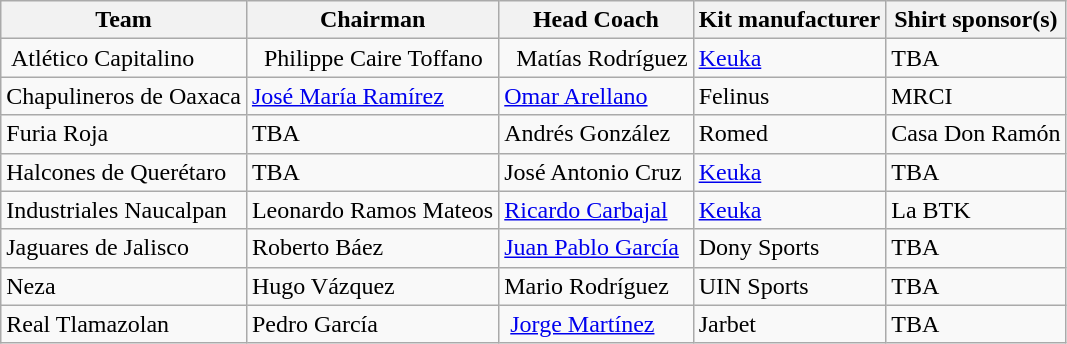<table class="wikitable sortable" style="text-align: left;">
<tr>
<th>Team</th>
<th>Chairman</th>
<th>Head Coach</th>
<th>Kit manufacturer</th>
<th>Shirt sponsor(s)</th>
</tr>
<tr>
<td> Atlético Capitalino</td>
<td>  Philippe Caire Toffano</td>
<td>  Matías Rodríguez</td>
<td><a href='#'>Keuka</a></td>
<td>TBA</td>
</tr>
<tr>
<td>Chapulineros de Oaxaca</td>
<td> <a href='#'>José María Ramírez</a></td>
<td> <a href='#'>Omar Arellano</a></td>
<td>Felinus</td>
<td>MRCI</td>
</tr>
<tr>
<td>Furia Roja</td>
<td>TBA</td>
<td> Andrés González</td>
<td>Romed</td>
<td>Casa Don Ramón</td>
</tr>
<tr>
<td>Halcones de Querétaro</td>
<td>TBA</td>
<td> José Antonio Cruz</td>
<td><a href='#'>Keuka</a></td>
<td>TBA</td>
</tr>
<tr>
<td>Industriales Naucalpan</td>
<td> Leonardo Ramos Mateos</td>
<td> <a href='#'>Ricardo Carbajal</a></td>
<td><a href='#'>Keuka</a></td>
<td>La BTK</td>
</tr>
<tr>
<td>Jaguares de Jalisco</td>
<td> Roberto Báez</td>
<td> <a href='#'>Juan Pablo García</a></td>
<td>Dony Sports</td>
<td>TBA</td>
</tr>
<tr>
<td>Neza</td>
<td> Hugo Vázquez</td>
<td> Mario Rodríguez</td>
<td>UIN Sports</td>
<td>TBA</td>
</tr>
<tr>
<td>Real Tlamazolan</td>
<td> Pedro García</td>
<td> <a href='#'>Jorge Martínez</a></td>
<td>Jarbet</td>
<td>TBA</td>
</tr>
</table>
